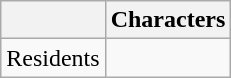<table class="wikitable">
<tr>
<th></th>
<th>Characters</th>
</tr>
<tr>
<td>Residents</td>
<td></td>
</tr>
</table>
